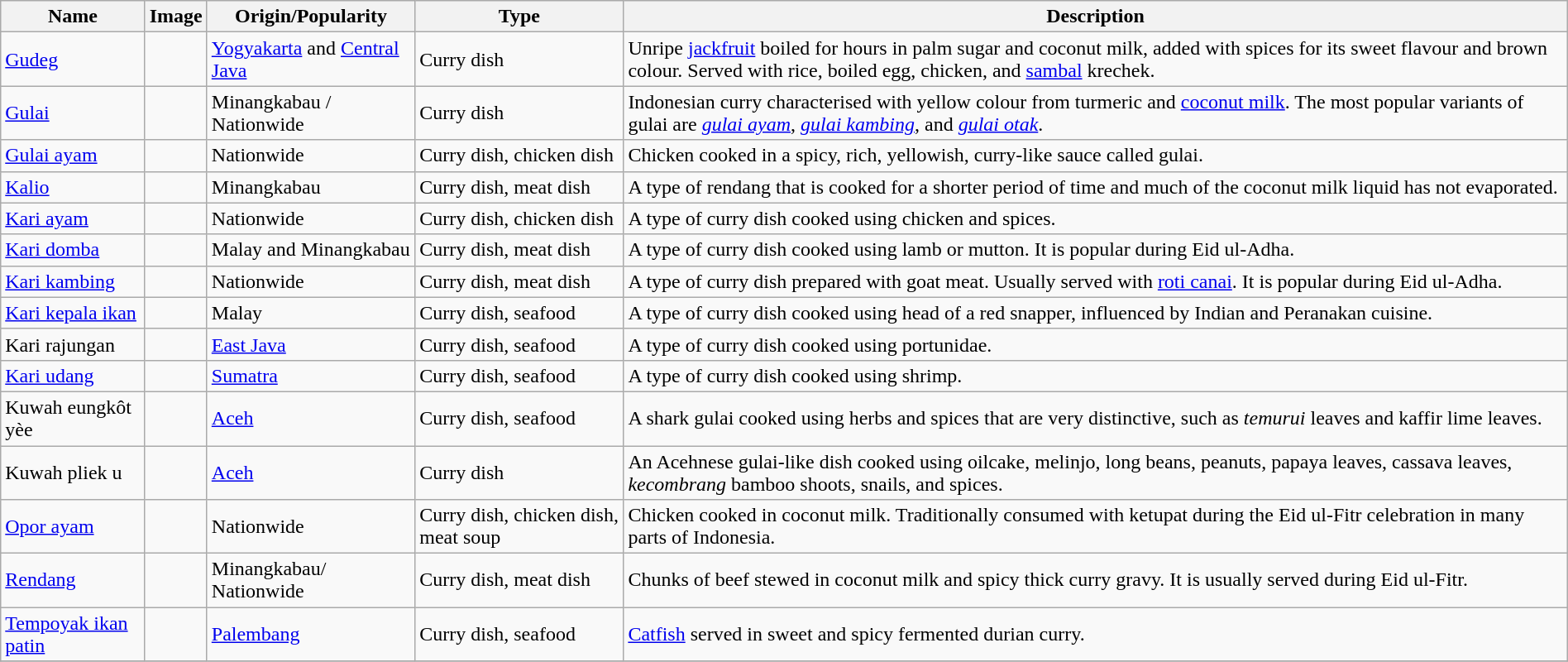<table class="wikitable sortable sticky-header" width="100%">
<tr>
<th>Name</th>
<th>Image</th>
<th>Origin/Popularity</th>
<th>Type</th>
<th>Description</th>
</tr>
<tr>
<td><a href='#'>Gudeg</a></td>
<td></td>
<td><a href='#'>Yogyakarta</a> and <a href='#'>Central Java</a></td>
<td>Curry dish</td>
<td>Unripe <a href='#'>jackfruit</a> boiled for hours in palm sugar and coconut milk, added with spices for its sweet flavour and brown colour. Served with rice, boiled egg, chicken, and <a href='#'>sambal</a> krechek.</td>
</tr>
<tr>
<td><a href='#'>Gulai</a></td>
<td></td>
<td>Minangkabau / Nationwide</td>
<td>Curry dish</td>
<td>Indonesian curry characterised with yellow colour from turmeric and <a href='#'>coconut milk</a>. The most popular variants of gulai are <em><a href='#'>gulai ayam</a></em>, <em><a href='#'>gulai kambing</a></em>, and <em><a href='#'>gulai otak</a></em>.</td>
</tr>
<tr>
<td><a href='#'>Gulai ayam</a></td>
<td></td>
<td>Nationwide</td>
<td>Curry dish, chicken dish</td>
<td>Chicken cooked in a spicy, rich, yellowish, curry-like sauce called gulai.</td>
</tr>
<tr>
<td><a href='#'>Kalio</a></td>
<td></td>
<td>Minangkabau</td>
<td>Curry dish, meat dish</td>
<td>A type of rendang that is cooked for a shorter period of time and much of the coconut milk liquid has not evaporated.</td>
</tr>
<tr>
<td><a href='#'>Kari ayam</a></td>
<td></td>
<td>Nationwide</td>
<td>Curry dish, chicken dish</td>
<td>A type of curry dish cooked using chicken and spices.</td>
</tr>
<tr>
<td><a href='#'>Kari domba</a></td>
<td></td>
<td>Malay and Minangkabau</td>
<td>Curry dish, meat dish</td>
<td>A type of curry dish cooked using lamb or mutton. It is popular during Eid ul-Adha.</td>
</tr>
<tr>
<td><a href='#'>Kari kambing</a></td>
<td></td>
<td>Nationwide</td>
<td>Curry dish, meat dish</td>
<td>A type of curry dish prepared with goat meat. Usually served with <a href='#'>roti canai</a>. It is popular during Eid ul-Adha.</td>
</tr>
<tr>
<td><a href='#'>Kari kepala ikan</a></td>
<td></td>
<td>Malay</td>
<td>Curry dish, seafood</td>
<td>A type of curry dish cooked using head of a red snapper, influenced by Indian and Peranakan cuisine.</td>
</tr>
<tr>
<td>Kari rajungan</td>
<td></td>
<td><a href='#'>East Java</a></td>
<td>Curry dish, seafood</td>
<td>A type of curry dish cooked using portunidae.</td>
</tr>
<tr>
<td><a href='#'>Kari udang</a></td>
<td></td>
<td><a href='#'>Sumatra</a></td>
<td>Curry dish, seafood</td>
<td>A type of curry dish cooked using shrimp.</td>
</tr>
<tr>
<td>Kuwah eungkôt yèe</td>
<td></td>
<td><a href='#'>Aceh</a></td>
<td>Curry dish, seafood</td>
<td>A shark gulai cooked using herbs and spices that are very distinctive, such as <em>temurui</em> leaves and kaffir lime leaves.</td>
</tr>
<tr>
<td>Kuwah pliek u</td>
<td></td>
<td><a href='#'>Aceh</a></td>
<td>Curry dish</td>
<td>An Acehnese gulai-like dish cooked using oilcake, melinjo, long beans, peanuts, papaya leaves, cassava leaves, <em>kecombrang</em> bamboo shoots, snails, and spices.</td>
</tr>
<tr>
<td><a href='#'>Opor ayam</a></td>
<td></td>
<td>Nationwide</td>
<td>Curry dish, chicken dish, meat soup</td>
<td>Chicken cooked in coconut milk. Traditionally consumed with ketupat during the Eid ul-Fitr celebration in many parts of Indonesia.</td>
</tr>
<tr>
<td><a href='#'>Rendang</a></td>
<td></td>
<td>Minangkabau/ Nationwide</td>
<td>Curry dish, meat dish</td>
<td>Chunks of beef stewed in coconut milk and spicy thick curry gravy. It is usually served during Eid ul-Fitr.</td>
</tr>
<tr>
<td><a href='#'>Tempoyak ikan patin</a></td>
<td></td>
<td><a href='#'>Palembang</a></td>
<td>Curry dish, seafood</td>
<td><a href='#'>Catfish</a> served in sweet and spicy fermented durian curry.</td>
</tr>
<tr>
</tr>
</table>
